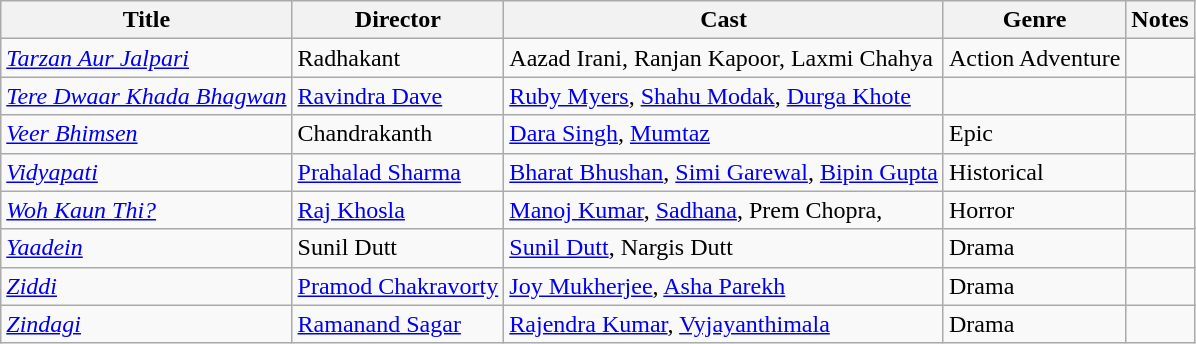<table class="wikitable sortable">
<tr>
<th>Title</th>
<th>Director</th>
<th>Cast</th>
<th>Genre</th>
<th>Notes</th>
</tr>
<tr>
<td><em><a href='#'>Tarzan Aur Jalpari</a></em></td>
<td>Radhakant</td>
<td>Aazad Irani, Ranjan Kapoor, Laxmi Chahya</td>
<td>Action   Adventure</td>
<td></td>
</tr>
<tr>
<td><em><a href='#'>Tere Dwaar Khada Bhagwan</a></em></td>
<td><a href='#'>Ravindra Dave</a></td>
<td><a href='#'>Ruby Myers</a>, <a href='#'>Shahu Modak</a>, <a href='#'>Durga Khote</a></td>
<td></td>
<td></td>
</tr>
<tr>
<td><em><a href='#'>Veer Bhimsen</a></em></td>
<td>Chandrakanth</td>
<td><a href='#'>Dara Singh</a>, <a href='#'>Mumtaz</a></td>
<td>Epic</td>
<td></td>
</tr>
<tr>
<td><em><a href='#'>Vidyapati</a></em></td>
<td><a href='#'>Prahalad Sharma</a></td>
<td><a href='#'>Bharat Bhushan</a>, <a href='#'>Simi Garewal</a>, <a href='#'>Bipin Gupta</a></td>
<td>Historical</td>
<td></td>
</tr>
<tr>
<td><em><a href='#'>Woh Kaun Thi?</a></em></td>
<td><a href='#'>Raj Khosla</a></td>
<td><a href='#'>Manoj Kumar</a>, <a href='#'>Sadhana</a>, Prem Chopra,</td>
<td>Horror</td>
<td></td>
</tr>
<tr>
<td><em><a href='#'>Yaadein</a></em></td>
<td>Sunil Dutt</td>
<td><a href='#'>Sunil Dutt</a>, Nargis Dutt</td>
<td>Drama</td>
<td></td>
</tr>
<tr>
<td><em><a href='#'>Ziddi</a></em></td>
<td><a href='#'>Pramod Chakravorty</a></td>
<td><a href='#'>Joy Mukherjee</a>, <a href='#'>Asha Parekh</a></td>
<td>Drama</td>
<td></td>
</tr>
<tr>
<td><em><a href='#'>Zindagi</a></em></td>
<td><a href='#'>Ramanand Sagar</a></td>
<td><a href='#'>Rajendra Kumar</a>, <a href='#'>Vyjayanthimala</a></td>
<td>Drama</td>
<td></td>
</tr>
</table>
